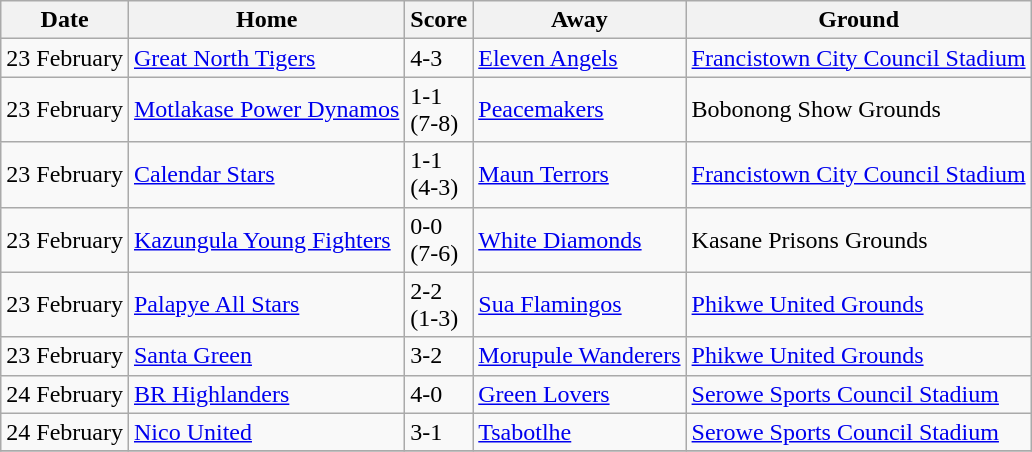<table class="wikitable sortable">
<tr>
<th>Date</th>
<th>Home</th>
<th>Score</th>
<th>Away</th>
<th>Ground</th>
</tr>
<tr>
<td>23 February</td>
<td><a href='#'>Great North Tigers</a></td>
<td>4-3</td>
<td><a href='#'>Eleven Angels</a></td>
<td><a href='#'>Francistown City Council Stadium</a></td>
</tr>
<tr>
<td>23 February</td>
<td><a href='#'>Motlakase Power Dynamos</a></td>
<td>1-1<br>(7-8)</td>
<td><a href='#'>Peacemakers</a></td>
<td>Bobonong Show Grounds</td>
</tr>
<tr>
<td>23 February</td>
<td><a href='#'>Calendar Stars</a></td>
<td>1-1<br>(4-3)</td>
<td><a href='#'>Maun Terrors</a></td>
<td><a href='#'>Francistown City Council Stadium</a></td>
</tr>
<tr>
<td>23 February</td>
<td><a href='#'>Kazungula Young Fighters</a></td>
<td>0-0<br>(7-6)</td>
<td><a href='#'>White Diamonds</a></td>
<td>Kasane Prisons Grounds</td>
</tr>
<tr>
<td>23 February</td>
<td><a href='#'>Palapye All Stars</a></td>
<td>2-2<br>(1-3)</td>
<td><a href='#'>Sua Flamingos</a></td>
<td><a href='#'>Phikwe United Grounds</a></td>
</tr>
<tr>
<td>23 February</td>
<td><a href='#'>Santa Green</a></td>
<td>3-2</td>
<td><a href='#'>Morupule Wanderers</a></td>
<td><a href='#'>Phikwe United Grounds</a></td>
</tr>
<tr>
<td>24 February</td>
<td><a href='#'>BR Highlanders</a></td>
<td>4-0</td>
<td><a href='#'>Green Lovers</a></td>
<td><a href='#'>Serowe Sports Council Stadium</a></td>
</tr>
<tr>
<td>24 February</td>
<td><a href='#'>Nico United</a></td>
<td>3-1</td>
<td><a href='#'>Tsabotlhe</a></td>
<td><a href='#'>Serowe Sports Council Stadium</a></td>
</tr>
<tr>
</tr>
</table>
